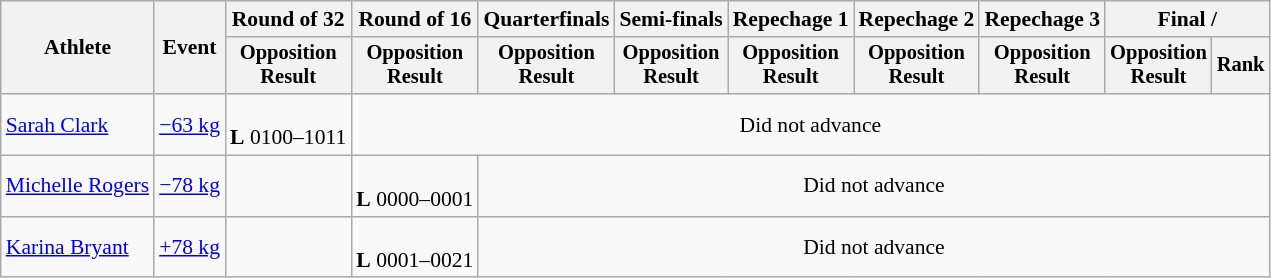<table class="wikitable" style="font-size:90%">
<tr>
<th rowspan="2">Athlete</th>
<th rowspan="2">Event</th>
<th>Round of 32</th>
<th>Round of 16</th>
<th>Quarterfinals</th>
<th>Semi-finals</th>
<th>Repechage 1</th>
<th>Repechage 2</th>
<th>Repechage 3</th>
<th colspan=2>Final / </th>
</tr>
<tr style="font-size:95%">
<th>Opposition<br>Result</th>
<th>Opposition<br>Result</th>
<th>Opposition<br>Result</th>
<th>Opposition<br>Result</th>
<th>Opposition<br>Result</th>
<th>Opposition<br>Result</th>
<th>Opposition<br>Result</th>
<th>Opposition<br>Result</th>
<th>Rank</th>
</tr>
<tr align=center>
<td align=left><a href='#'>Sarah Clark</a></td>
<td align=left><a href='#'>−63 kg</a></td>
<td><br><strong>L</strong> 0100–1011</td>
<td colspan=8>Did not advance</td>
</tr>
<tr align=center>
<td align=left><a href='#'>Michelle Rogers</a></td>
<td align=left><a href='#'>−78 kg</a></td>
<td></td>
<td><br><strong>L</strong> 0000–0001</td>
<td colspan=7>Did not advance</td>
</tr>
<tr align=center>
<td align=left><a href='#'>Karina Bryant</a></td>
<td align=left><a href='#'>+78 kg</a></td>
<td></td>
<td><br><strong>L</strong> 0001–0021</td>
<td colspan=7>Did not advance</td>
</tr>
</table>
